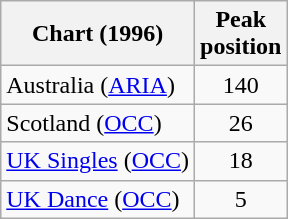<table class="wikitable sortable">
<tr>
<th>Chart (1996)</th>
<th>Peak<br>position</th>
</tr>
<tr>
<td>Australia (<a href='#'>ARIA</a>)</td>
<td align="center">140</td>
</tr>
<tr>
<td>Scotland (<a href='#'>OCC</a>)</td>
<td align="center">26</td>
</tr>
<tr>
<td><a href='#'>UK Singles</a> (<a href='#'>OCC</a>)</td>
<td align="center">18</td>
</tr>
<tr>
<td><a href='#'>UK Dance</a> (<a href='#'>OCC</a>)</td>
<td align="center">5</td>
</tr>
</table>
